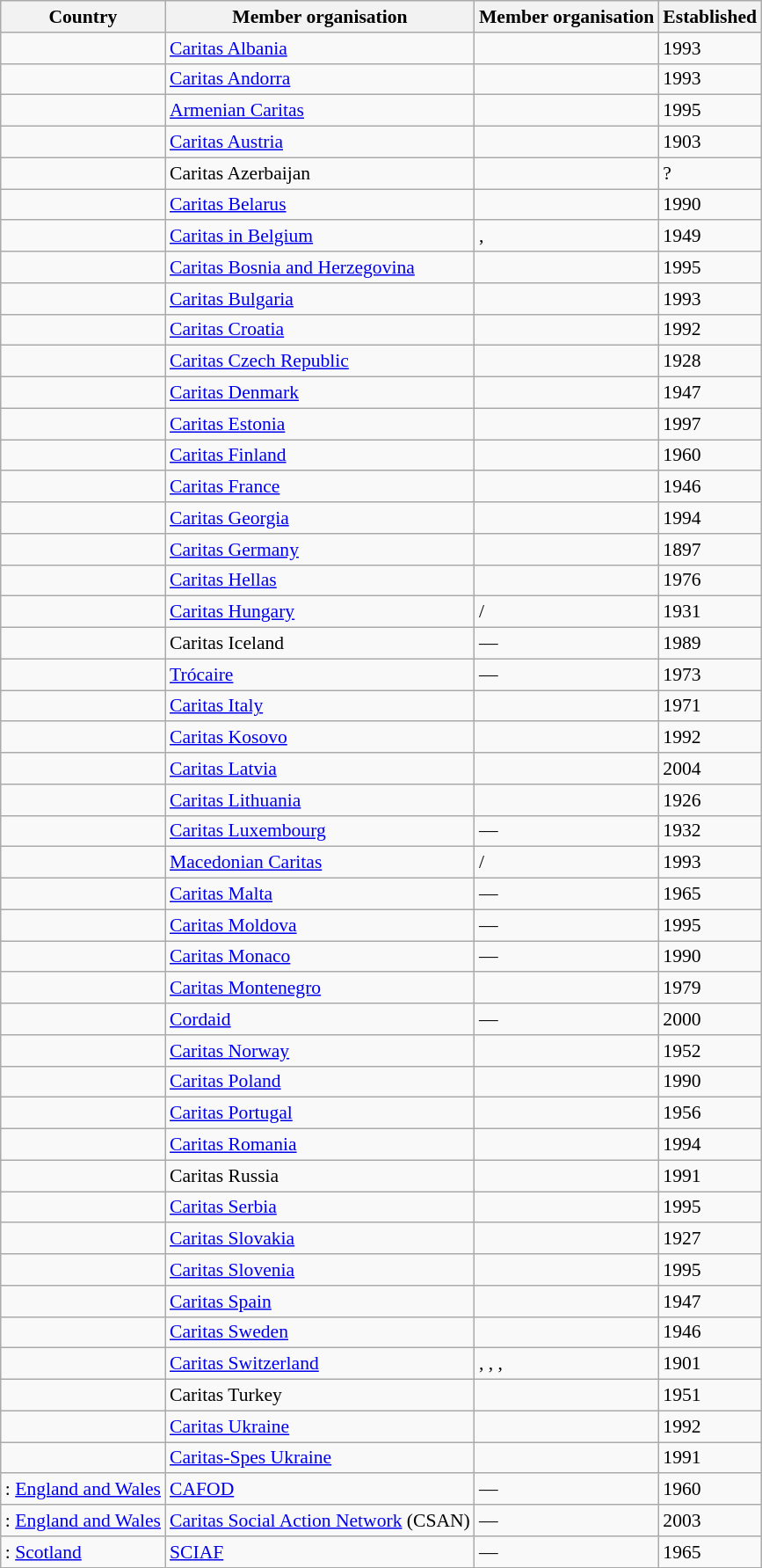<table class="wikitable sortable"  style="font-size: 90%">
<tr>
<th>Country</th>
<th>Member organisation<br></th>
<th>Member organisation<br></th>
<th>Established</th>
</tr>
<tr>
<td></td>
<td><a href='#'>Caritas Albania</a></td>
<td></td>
<td>1993</td>
</tr>
<tr>
<td></td>
<td><a href='#'>Caritas Andorra</a></td>
<td></td>
<td>1993</td>
</tr>
<tr>
<td></td>
<td><a href='#'>Armenian Caritas</a></td>
<td></td>
<td>1995</td>
</tr>
<tr>
<td></td>
<td><a href='#'>Caritas Austria</a></td>
<td></td>
<td>1903</td>
</tr>
<tr>
<td></td>
<td>Caritas Azerbaijan</td>
<td></td>
<td>?</td>
</tr>
<tr>
<td></td>
<td><a href='#'>Caritas Belarus</a></td>
<td></td>
<td>1990</td>
</tr>
<tr>
<td></td>
<td><a href='#'>Caritas in Belgium</a></td>
<td>, </td>
<td>1949</td>
</tr>
<tr>
<td></td>
<td><a href='#'>Caritas Bosnia and Herzegovina</a></td>
<td></td>
<td>1995</td>
</tr>
<tr>
<td></td>
<td><a href='#'>Caritas Bulgaria</a></td>
<td></td>
<td>1993</td>
</tr>
<tr>
<td></td>
<td><a href='#'>Caritas Croatia</a></td>
<td></td>
<td>1992</td>
</tr>
<tr>
<td></td>
<td><a href='#'>Caritas Czech Republic</a></td>
<td></td>
<td>1928</td>
</tr>
<tr>
<td></td>
<td><a href='#'>Caritas Denmark</a></td>
<td></td>
<td>1947</td>
</tr>
<tr>
<td></td>
<td><a href='#'>Caritas Estonia</a></td>
<td></td>
<td>1997</td>
</tr>
<tr>
<td></td>
<td><a href='#'>Caritas Finland</a></td>
<td></td>
<td>1960</td>
</tr>
<tr>
<td></td>
<td><a href='#'>Caritas France</a></td>
<td></td>
<td>1946</td>
</tr>
<tr>
<td></td>
<td><a href='#'>Caritas Georgia</a></td>
<td></td>
<td>1994</td>
</tr>
<tr>
<td></td>
<td><a href='#'>Caritas Germany</a></td>
<td></td>
<td>1897</td>
</tr>
<tr>
<td></td>
<td><a href='#'>Caritas Hellas</a></td>
<td></td>
<td>1976</td>
</tr>
<tr>
<td></td>
<td><a href='#'>Caritas Hungary</a></td>
<td> / </td>
<td>1931</td>
</tr>
<tr>
<td></td>
<td>Caritas Iceland</td>
<td>—</td>
<td>1989</td>
</tr>
<tr>
<td></td>
<td><a href='#'>Trócaire</a></td>
<td>—</td>
<td>1973</td>
</tr>
<tr>
<td></td>
<td><a href='#'>Caritas Italy</a></td>
<td></td>
<td>1971</td>
</tr>
<tr>
<td></td>
<td><a href='#'>Caritas Kosovo</a></td>
<td></td>
<td>1992</td>
</tr>
<tr>
<td></td>
<td><a href='#'>Caritas Latvia</a></td>
<td></td>
<td>2004</td>
</tr>
<tr>
<td></td>
<td><a href='#'>Caritas Lithuania</a></td>
<td></td>
<td>1926</td>
</tr>
<tr>
<td></td>
<td><a href='#'>Caritas Luxembourg</a></td>
<td>—</td>
<td>1932</td>
</tr>
<tr>
<td></td>
<td><a href='#'>Macedonian Caritas</a></td>
<td> / </td>
<td>1993</td>
</tr>
<tr>
<td></td>
<td><a href='#'>Caritas Malta</a></td>
<td>—</td>
<td>1965</td>
</tr>
<tr>
<td></td>
<td><a href='#'>Caritas Moldova</a></td>
<td>—</td>
<td>1995</td>
</tr>
<tr>
<td></td>
<td><a href='#'>Caritas Monaco</a></td>
<td>—</td>
<td>1990</td>
</tr>
<tr>
<td></td>
<td><a href='#'>Caritas Montenegro</a></td>
<td></td>
<td>1979</td>
</tr>
<tr>
<td></td>
<td><a href='#'>Cordaid</a></td>
<td>—</td>
<td>2000</td>
</tr>
<tr>
<td></td>
<td><a href='#'>Caritas Norway</a></td>
<td></td>
<td>1952</td>
</tr>
<tr>
<td></td>
<td><a href='#'>Caritas Poland</a></td>
<td></td>
<td>1990</td>
</tr>
<tr>
<td></td>
<td><a href='#'>Caritas Portugal</a></td>
<td></td>
<td>1956</td>
</tr>
<tr>
<td></td>
<td><a href='#'>Caritas Romania</a></td>
<td></td>
<td>1994</td>
</tr>
<tr>
<td></td>
<td>Caritas Russia</td>
<td></td>
<td>1991</td>
</tr>
<tr>
<td></td>
<td><a href='#'>Caritas Serbia</a></td>
<td></td>
<td>1995</td>
</tr>
<tr>
<td></td>
<td><a href='#'>Caritas Slovakia</a></td>
<td></td>
<td>1927</td>
</tr>
<tr>
<td></td>
<td><a href='#'>Caritas Slovenia</a></td>
<td></td>
<td>1995</td>
</tr>
<tr>
<td></td>
<td><a href='#'>Caritas Spain</a></td>
<td></td>
<td>1947</td>
</tr>
<tr>
<td></td>
<td><a href='#'>Caritas Sweden</a></td>
<td></td>
<td>1946</td>
</tr>
<tr>
<td></td>
<td><a href='#'>Caritas Switzerland</a></td>
<td>, , , </td>
<td>1901</td>
</tr>
<tr>
<td></td>
<td>Caritas Turkey</td>
<td></td>
<td>1951</td>
</tr>
<tr>
<td></td>
<td><a href='#'>Caritas Ukraine</a></td>
<td></td>
<td>1992</td>
</tr>
<tr>
<td></td>
<td><a href='#'>Caritas-Spes Ukraine</a></td>
<td></td>
<td>1991</td>
</tr>
<tr>
<td>: <a href='#'>England and Wales</a></td>
<td><a href='#'>CAFOD</a></td>
<td>—</td>
<td>1960</td>
</tr>
<tr>
<td>: <a href='#'>England and Wales</a></td>
<td><a href='#'>Caritas Social Action Network</a> (CSAN)</td>
<td>—</td>
<td>2003</td>
</tr>
<tr>
<td>: <a href='#'>Scotland</a></td>
<td><a href='#'>SCIAF</a></td>
<td>—</td>
<td>1965</td>
</tr>
<tr>
</tr>
</table>
